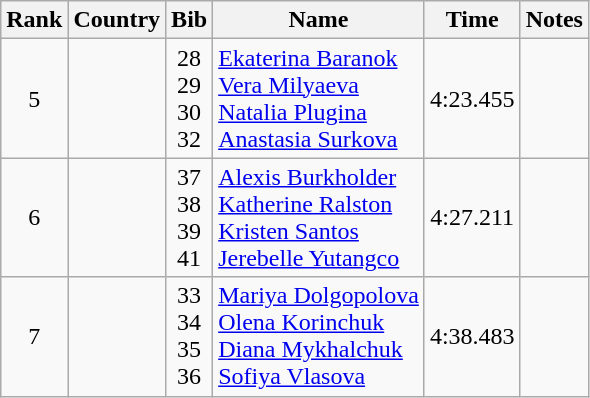<table class="wikitable sortable" style="text-align:center">
<tr>
<th>Rank</th>
<th>Country</th>
<th>Bib</th>
<th>Name</th>
<th>Time</th>
<th>Notes</th>
</tr>
<tr>
<td>5</td>
<td align=left></td>
<td>28<br>29<br>30<br>32</td>
<td align=left><a href='#'>Ekaterina Baranok</a><br><a href='#'>Vera Milyaeva</a><br><a href='#'>Natalia Plugina</a><br><a href='#'>Anastasia Surkova</a></td>
<td>4:23.455</td>
<td></td>
</tr>
<tr>
<td>6</td>
<td align=left></td>
<td>37<br>38<br>39<br>41</td>
<td align=left><a href='#'>Alexis Burkholder</a><br><a href='#'>Katherine Ralston</a><br><a href='#'>Kristen Santos</a><br><a href='#'>Jerebelle Yutangco</a></td>
<td>4:27.211</td>
<td></td>
</tr>
<tr>
<td>7</td>
<td align=left></td>
<td>33<br>34<br>35<br>36</td>
<td align=left><a href='#'>Mariya Dolgopolova</a><br><a href='#'>Olena Korinchuk</a><br><a href='#'>Diana Mykhalchuk</a><br><a href='#'>Sofiya Vlasova</a></td>
<td>4:38.483</td>
<td></td>
</tr>
</table>
